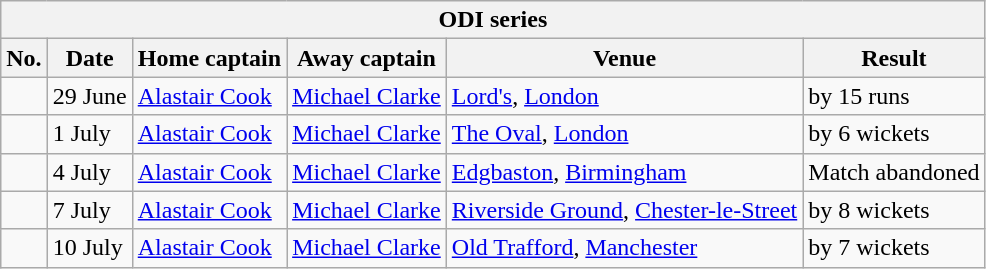<table class="wikitable">
<tr>
<th colspan="9">ODI series</th>
</tr>
<tr>
<th>No.</th>
<th>Date</th>
<th>Home captain</th>
<th>Away captain</th>
<th>Venue</th>
<th>Result</th>
</tr>
<tr>
<td></td>
<td>29 June</td>
<td><a href='#'>Alastair Cook</a></td>
<td><a href='#'>Michael Clarke</a></td>
<td><a href='#'>Lord's</a>, <a href='#'>London</a></td>
<td> by 15 runs</td>
</tr>
<tr>
<td></td>
<td>1 July</td>
<td><a href='#'>Alastair Cook</a></td>
<td><a href='#'>Michael Clarke</a></td>
<td><a href='#'>The Oval</a>, <a href='#'>London</a></td>
<td> by 6 wickets</td>
</tr>
<tr>
<td></td>
<td>4 July</td>
<td><a href='#'>Alastair Cook</a></td>
<td><a href='#'>Michael Clarke</a></td>
<td><a href='#'>Edgbaston</a>, <a href='#'>Birmingham</a></td>
<td>Match abandoned</td>
</tr>
<tr>
<td></td>
<td>7 July</td>
<td><a href='#'>Alastair Cook</a></td>
<td><a href='#'>Michael Clarke</a></td>
<td><a href='#'>Riverside Ground</a>, <a href='#'>Chester-le-Street</a></td>
<td> by 8 wickets</td>
</tr>
<tr>
<td></td>
<td>10 July</td>
<td><a href='#'>Alastair Cook</a></td>
<td><a href='#'>Michael Clarke</a></td>
<td><a href='#'>Old Trafford</a>, <a href='#'>Manchester</a></td>
<td> by 7 wickets</td>
</tr>
</table>
